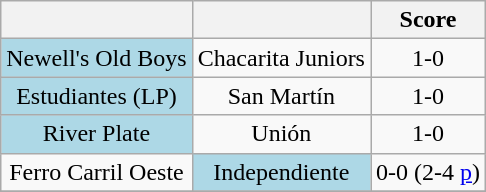<table class="wikitable" style="text-align: center;">
<tr>
<th></th>
<th></th>
<th>Score</th>
</tr>
<tr>
<td bgcolor="lightblue">Newell's Old Boys</td>
<td>Chacarita Juniors</td>
<td>1-0</td>
</tr>
<tr>
<td bgcolor="lightblue">Estudiantes (LP)</td>
<td>San Martín</td>
<td>1-0</td>
</tr>
<tr>
<td bgcolor="lightblue">River Plate</td>
<td>Unión</td>
<td>1-0</td>
</tr>
<tr>
<td>Ferro Carril Oeste</td>
<td bgcolor="lightblue">Independiente</td>
<td>0-0 (2-4 <a href='#'>p</a>)</td>
</tr>
<tr>
</tr>
</table>
